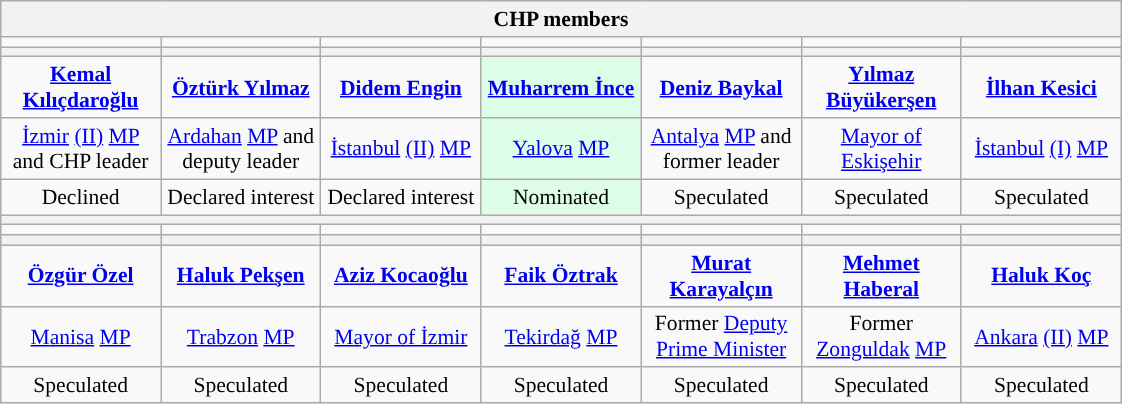<table class="wikitable" style="margin:1em auto; font-size:90%; text-align:center;">
<tr>
<th colspan=7>CHP members</th>
</tr>
<tr>
<td></td>
<td></td>
<td></td>
<td></td>
<td></td>
<td></td>
<td></td>
</tr>
<tr>
<th style="width:100px; font-size:100%; background:"></th>
<th style="width:100px; font-size:100%; background:"></th>
<th style="width:100px; font-size:100%; background:"></th>
<th style="width:100px; font-size:100%; background:"></th>
<th style="width:100px; font-size:100%; background:"></th>
<th style="width:100px; font-size:100%; background:"></th>
<th style="width:100px; font-size:100%; background:"></th>
</tr>
<tr>
<td><strong><a href='#'>Kemal Kılıçdaroğlu</a></strong></td>
<td><strong><a href='#'>Öztürk Yılmaz</a></strong></td>
<td><strong><a href='#'>Didem Engin</a></strong></td>
<td style="width:100px; font-size:100%; background:#DEFDE6;"><strong><a href='#'>Muharrem İnce</a></strong></td>
<td><strong><a href='#'>Deniz Baykal</a></strong></td>
<td><strong><a href='#'>Yılmaz Büyükerşen</a></strong></td>
<td><strong><a href='#'>İlhan Kesici</a></strong></td>
</tr>
<tr>
<td><a href='#'>İzmir</a> <a href='#'>(II)</a> <a href='#'>MP</a> and CHP leader</td>
<td><a href='#'>Ardahan</a> <a href='#'>MP</a> and deputy leader</td>
<td><a href='#'>İstanbul</a> <a href='#'>(II)</a> <a href='#'>MP</a></td>
<td style="width:100px; font-size:100%; background:#DEFDE6;"><a href='#'>Yalova</a> <a href='#'>MP</a></td>
<td><a href='#'>Antalya</a> <a href='#'>MP</a> and former leader</td>
<td><a href='#'>Mayor of Eskişehir</a></td>
<td><a href='#'>İstanbul</a> <a href='#'>(I)</a> <a href='#'>MP</a></td>
</tr>
<tr>
<td>Declined</td>
<td>Declared interest</td>
<td>Declared interest</td>
<td style="width:100px; font-size:100%; background:#DEFDE6;">Nominated </td>
<td>Speculated</td>
<td>Speculated</td>
<td>Speculated</td>
</tr>
<tr>
<th colspan=7></th>
</tr>
<tr>
<td></td>
<td></td>
<td></td>
<td></td>
<td></td>
<td></td>
<td></td>
</tr>
<tr>
<th style="width:100px; font-size:100%; background:"></th>
<th style="width:100px; font-size:100%; background:"></th>
<th style="width:100px; font-size:100%; background:"></th>
<th style="width:100px; font-size:100%; background:"></th>
<th style="width:100px; font-size:100%; background:"></th>
<th style="width:100px; font-size:100%; background:"></th>
<th style="width:100px; font-size:100%; background:"></th>
</tr>
<tr>
<td><strong><a href='#'>Özgür Özel</a></strong></td>
<td><strong><a href='#'>Haluk Pekşen</a></strong></td>
<td><strong><a href='#'>Aziz Kocaoğlu</a></strong></td>
<td><strong><a href='#'>Faik Öztrak</a></strong></td>
<td><strong><a href='#'>Murat Karayalçın</a></strong></td>
<td><strong><a href='#'>Mehmet Haberal</a></strong></td>
<td><strong><a href='#'>Haluk Koç</a></strong></td>
</tr>
<tr>
<td><a href='#'>Manisa</a> <a href='#'>MP</a></td>
<td><a href='#'>Trabzon</a> <a href='#'>MP</a></td>
<td><a href='#'>Mayor of İzmir</a></td>
<td><a href='#'>Tekirdağ</a> <a href='#'>MP</a></td>
<td>Former <a href='#'>Deputy Prime Minister</a></td>
<td>Former <a href='#'>Zonguldak</a> <a href='#'>MP</a></td>
<td><a href='#'>Ankara</a> <a href='#'>(II)</a> <a href='#'>MP</a></td>
</tr>
<tr>
<td>Speculated</td>
<td>Speculated</td>
<td>Speculated</td>
<td>Speculated</td>
<td>Speculated</td>
<td>Speculated</td>
<td>Speculated</td>
</tr>
</table>
